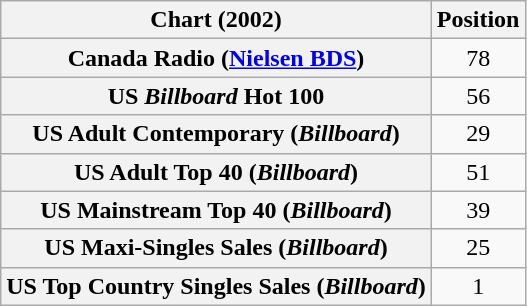<table class="wikitable sortable plainrowheaders" style="text-align:center">
<tr>
<th>Chart (2002)</th>
<th>Position</th>
</tr>
<tr>
<th scope="row">Canada Radio (<a href='#'>Nielsen BDS</a>)</th>
<td>78</td>
</tr>
<tr>
<th scope="row">US <em>Billboard</em> Hot 100</th>
<td>56</td>
</tr>
<tr>
<th scope="row">US Adult Contemporary (<em>Billboard</em>)</th>
<td>29</td>
</tr>
<tr>
<th scope="row">US Adult Top 40 (<em>Billboard</em>)</th>
<td>51</td>
</tr>
<tr>
<th scope="row">US Mainstream Top 40 (<em>Billboard</em>)</th>
<td>39</td>
</tr>
<tr>
<th scope="row">US Maxi-Singles Sales (<em>Billboard</em>)</th>
<td>25</td>
</tr>
<tr>
<th scope="row">US Top Country Singles Sales (<em>Billboard</em>)</th>
<td>1</td>
</tr>
</table>
